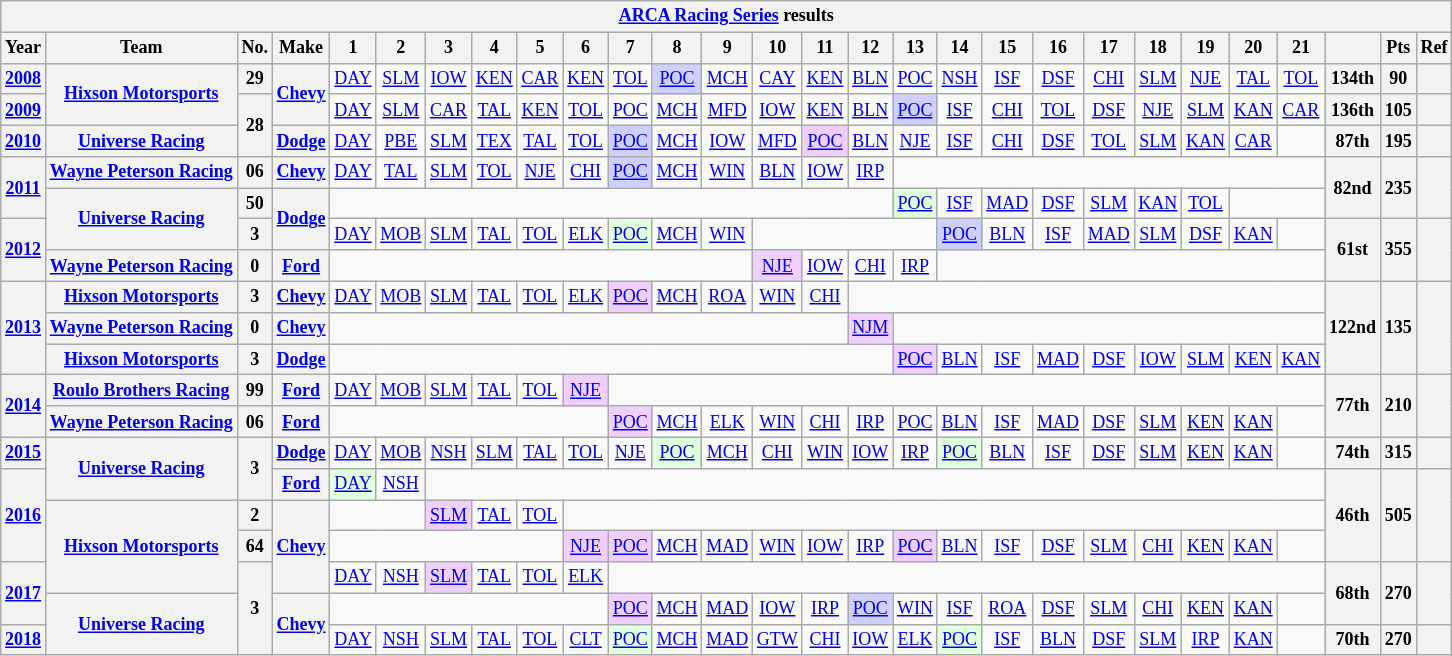<table class="wikitable" style="text-align:center; font-size:75%">
<tr>
<th colspan=48><a href='#'>ARCA Racing Series</a> results</th>
</tr>
<tr>
<th>Year</th>
<th>Team</th>
<th>No.</th>
<th>Make</th>
<th>1</th>
<th>2</th>
<th>3</th>
<th>4</th>
<th>5</th>
<th>6</th>
<th>7</th>
<th>8</th>
<th>9</th>
<th>10</th>
<th>11</th>
<th>12</th>
<th>13</th>
<th>14</th>
<th>15</th>
<th>16</th>
<th>17</th>
<th>18</th>
<th>19</th>
<th>20</th>
<th>21</th>
<th></th>
<th>Pts</th>
<th>Ref</th>
</tr>
<tr>
<th><a href='#'>2008</a></th>
<th rowspan=2><a href='#'>Hixson Motorsports</a></th>
<th>29</th>
<th rowspan=2><a href='#'>Chevy</a></th>
<td><a href='#'>DAY</a></td>
<td><a href='#'>SLM</a></td>
<td><a href='#'>IOW</a></td>
<td><a href='#'>KEN</a></td>
<td><a href='#'>CAR</a></td>
<td><a href='#'>KEN</a></td>
<td><a href='#'>TOL</a></td>
<td style="background:#CFCFFF;"><a href='#'>POC</a><br></td>
<td><a href='#'>MCH</a></td>
<td><a href='#'>CAY</a></td>
<td><a href='#'>KEN</a></td>
<td><a href='#'>BLN</a></td>
<td><a href='#'>POC</a></td>
<td><a href='#'>NSH</a></td>
<td><a href='#'>ISF</a></td>
<td><a href='#'>DSF</a></td>
<td><a href='#'>CHI</a></td>
<td><a href='#'>SLM</a></td>
<td><a href='#'>NJE</a></td>
<td><a href='#'>TAL</a></td>
<td><a href='#'>TOL</a></td>
<th>134th</th>
<th>90</th>
<th></th>
</tr>
<tr>
<th><a href='#'>2009</a></th>
<th rowspan=2>28</th>
<td><a href='#'>DAY</a></td>
<td><a href='#'>SLM</a></td>
<td><a href='#'>CAR</a></td>
<td><a href='#'>TAL</a></td>
<td><a href='#'>KEN</a></td>
<td><a href='#'>TOL</a></td>
<td><a href='#'>POC</a></td>
<td><a href='#'>MCH</a></td>
<td><a href='#'>MFD</a></td>
<td><a href='#'>IOW</a></td>
<td><a href='#'>KEN</a></td>
<td><a href='#'>BLN</a></td>
<td style="background:#CFCFFF;"><a href='#'>POC</a><br></td>
<td><a href='#'>ISF</a></td>
<td><a href='#'>CHI</a></td>
<td><a href='#'>TOL</a></td>
<td><a href='#'>DSF</a></td>
<td><a href='#'>NJE</a></td>
<td><a href='#'>SLM</a></td>
<td><a href='#'>KAN</a></td>
<td><a href='#'>CAR</a></td>
<th>136th</th>
<th>105</th>
<th></th>
</tr>
<tr>
<th><a href='#'>2010</a></th>
<th><a href='#'>Universe Racing</a></th>
<th><a href='#'>Dodge</a></th>
<td><a href='#'>DAY</a></td>
<td><a href='#'>PBE</a></td>
<td><a href='#'>SLM</a></td>
<td><a href='#'>TEX</a></td>
<td><a href='#'>TAL</a></td>
<td><a href='#'>TOL</a></td>
<td style="background:#CFCFFF;"><a href='#'>POC</a><br></td>
<td><a href='#'>MCH</a></td>
<td><a href='#'>IOW</a></td>
<td><a href='#'>MFD</a></td>
<td style="background:#EFCFFF;"><a href='#'>POC</a><br></td>
<td><a href='#'>BLN</a></td>
<td><a href='#'>NJE</a></td>
<td><a href='#'>ISF</a></td>
<td><a href='#'>CHI</a></td>
<td><a href='#'>DSF</a></td>
<td><a href='#'>TOL</a></td>
<td><a href='#'>SLM</a></td>
<td><a href='#'>KAN</a></td>
<td><a href='#'>CAR</a></td>
<td></td>
<th>87th</th>
<th>195</th>
<th></th>
</tr>
<tr>
<th rowspan=2><a href='#'>2011</a></th>
<th><a href='#'>Wayne Peterson Racing</a></th>
<th>06</th>
<th><a href='#'>Chevy</a></th>
<td><a href='#'>DAY</a></td>
<td><a href='#'>TAL</a></td>
<td><a href='#'>SLM</a></td>
<td><a href='#'>TOL</a></td>
<td><a href='#'>NJE</a></td>
<td><a href='#'>CHI</a></td>
<td style="background:#CFCFFF;"><a href='#'>POC</a><br></td>
<td><a href='#'>MCH</a></td>
<td><a href='#'>WIN</a></td>
<td><a href='#'>BLN</a></td>
<td><a href='#'>IOW</a></td>
<td><a href='#'>IRP</a></td>
<td colspan=9></td>
<th rowspan=2>82nd</th>
<th rowspan=2>235</th>
<th rowspan=2></th>
</tr>
<tr>
<th rowspan=2><a href='#'>Universe Racing</a></th>
<th>50</th>
<th rowspan=2><a href='#'>Dodge</a></th>
<td colspan=12></td>
<td style="background:#DFFFDF;"><a href='#'>POC</a><br></td>
<td><a href='#'>ISF</a></td>
<td><a href='#'>MAD</a></td>
<td><a href='#'>DSF</a></td>
<td><a href='#'>SLM</a></td>
<td><a href='#'>KAN</a></td>
<td><a href='#'>TOL</a></td>
<td colspan=2></td>
</tr>
<tr>
<th rowspan=2><a href='#'>2012</a></th>
<th>3</th>
<td><a href='#'>DAY</a></td>
<td><a href='#'>MOB</a></td>
<td><a href='#'>SLM</a></td>
<td><a href='#'>TAL</a></td>
<td><a href='#'>TOL</a></td>
<td><a href='#'>ELK</a></td>
<td style="background:#DFFFDF;"><a href='#'>POC</a><br></td>
<td><a href='#'>MCH</a></td>
<td><a href='#'>WIN</a></td>
<td colspan=4></td>
<td style="background:#CFCFFF;"><a href='#'>POC</a><br></td>
<td><a href='#'>BLN</a></td>
<td><a href='#'>ISF</a></td>
<td><a href='#'>MAD</a></td>
<td><a href='#'>SLM</a></td>
<td><a href='#'>DSF</a></td>
<td><a href='#'>KAN</a></td>
<td></td>
<th rowspan=2>61st</th>
<th rowspan=2>355</th>
<th rowspan=2></th>
</tr>
<tr>
<th><a href='#'>Wayne Peterson Racing</a></th>
<th>0</th>
<th><a href='#'>Ford</a></th>
<td colspan=9></td>
<td style="background:#EFCFFF;"><a href='#'>NJE</a><br></td>
<td><a href='#'>IOW</a></td>
<td><a href='#'>CHI</a></td>
<td><a href='#'>IRP</a></td>
<td colspan=8></td>
</tr>
<tr>
<th rowspan=3><a href='#'>2013</a></th>
<th><a href='#'>Hixson Motorsports</a></th>
<th>3</th>
<th><a href='#'>Chevy</a></th>
<td><a href='#'>DAY</a></td>
<td><a href='#'>MOB</a></td>
<td><a href='#'>SLM</a></td>
<td><a href='#'>TAL</a></td>
<td><a href='#'>TOL</a></td>
<td><a href='#'>ELK</a></td>
<td style="background:#EFCFFF;"><a href='#'>POC</a><br></td>
<td><a href='#'>MCH</a></td>
<td><a href='#'>ROA</a></td>
<td><a href='#'>WIN</a></td>
<td><a href='#'>CHI</a></td>
<td colspan=10></td>
<th rowspan=3>122nd</th>
<th rowspan=3>135</th>
<th rowspan=3></th>
</tr>
<tr>
<th><a href='#'>Wayne Peterson Racing</a></th>
<th>0</th>
<th><a href='#'>Chevy</a></th>
<td colspan=11></td>
<td style="background:#EFCFFF;"><a href='#'>NJM</a><br></td>
<td colspan=9></td>
</tr>
<tr>
<th><a href='#'>Hixson Motorsports</a></th>
<th>3</th>
<th><a href='#'>Dodge</a></th>
<td colspan=12></td>
<td style="background:#EFCFFF;"><a href='#'>POC</a><br></td>
<td><a href='#'>BLN</a></td>
<td><a href='#'>ISF</a></td>
<td><a href='#'>MAD</a></td>
<td><a href='#'>DSF</a></td>
<td><a href='#'>IOW</a></td>
<td><a href='#'>SLM</a></td>
<td><a href='#'>KEN</a></td>
<td><a href='#'>KAN</a></td>
</tr>
<tr>
<th rowspan=2><a href='#'>2014</a></th>
<th><a href='#'>Roulo Brothers Racing</a></th>
<th>99</th>
<th><a href='#'>Ford</a></th>
<td><a href='#'>DAY</a></td>
<td><a href='#'>MOB</a></td>
<td><a href='#'>SLM</a></td>
<td><a href='#'>TAL</a></td>
<td><a href='#'>TOL</a></td>
<td style="background:#EFCFFF;"><a href='#'>NJE</a><br></td>
<td colspan=15></td>
<th rowspan=2>77th</th>
<th rowspan=2>210</th>
<th rowspan=2></th>
</tr>
<tr>
<th><a href='#'>Wayne Peterson Racing</a></th>
<th>06</th>
<th><a href='#'>Ford</a></th>
<td colspan=6></td>
<td style="background:#EFCFFF;"><a href='#'>POC</a><br></td>
<td><a href='#'>MCH</a></td>
<td><a href='#'>ELK</a></td>
<td><a href='#'>WIN</a></td>
<td><a href='#'>CHI</a></td>
<td><a href='#'>IRP</a></td>
<td><a href='#'>POC</a></td>
<td><a href='#'>BLN</a></td>
<td><a href='#'>ISF</a></td>
<td><a href='#'>MAD</a></td>
<td><a href='#'>DSF</a></td>
<td><a href='#'>SLM</a></td>
<td><a href='#'>KEN</a></td>
<td><a href='#'>KAN</a></td>
<td></td>
</tr>
<tr>
<th><a href='#'>2015</a></th>
<th rowspan=2><a href='#'>Universe Racing</a></th>
<th rowspan=2>3</th>
<th><a href='#'>Dodge</a></th>
<td><a href='#'>DAY</a></td>
<td><a href='#'>MOB</a></td>
<td><a href='#'>NSH</a></td>
<td><a href='#'>SLM</a></td>
<td><a href='#'>TAL</a></td>
<td><a href='#'>TOL</a></td>
<td><a href='#'>NJE</a></td>
<td style="background:#DFFFDF;"><a href='#'>POC</a><br></td>
<td><a href='#'>MCH</a></td>
<td><a href='#'>CHI</a></td>
<td><a href='#'>WIN</a></td>
<td><a href='#'>IOW</a></td>
<td><a href='#'>IRP</a></td>
<td style="background:#DFFFDF;"><a href='#'>POC</a><br></td>
<td><a href='#'>BLN</a></td>
<td><a href='#'>ISF</a></td>
<td><a href='#'>DSF</a></td>
<td><a href='#'>SLM</a></td>
<td><a href='#'>KEN</a></td>
<td><a href='#'>KAN</a></td>
<td></td>
<th>74th</th>
<th>315</th>
<th></th>
</tr>
<tr>
<th rowspan=3><a href='#'>2016</a></th>
<th><a href='#'>Ford</a></th>
<td style="background:#DFFFDF;"><a href='#'>DAY</a><br></td>
<td><a href='#'>NSH</a></td>
<td colspan=19></td>
<th rowspan=3>46th</th>
<th rowspan=3>505</th>
<th rowspan=3></th>
</tr>
<tr>
<th rowspan=3><a href='#'>Hixson Motorsports</a></th>
<th>2</th>
<th rowspan=3><a href='#'>Chevy</a></th>
<td colspan=2></td>
<td style="background:#EFCFFF;"><a href='#'>SLM</a><br></td>
<td><a href='#'>TAL</a></td>
<td><a href='#'>TOL</a></td>
<td colspan=16></td>
</tr>
<tr>
<th>64</th>
<td colspan=5></td>
<td style="background:#EFCFFF;"><a href='#'>NJE</a><br></td>
<td style="background:#EFCFFF;"><a href='#'>POC</a><br></td>
<td><a href='#'>MCH</a></td>
<td><a href='#'>MAD</a></td>
<td><a href='#'>WIN</a></td>
<td><a href='#'>IOW</a></td>
<td><a href='#'>IRP</a></td>
<td style="background:#EFCFFF;"><a href='#'>POC</a><br></td>
<td><a href='#'>BLN</a></td>
<td><a href='#'>ISF</a></td>
<td><a href='#'>DSF</a></td>
<td><a href='#'>SLM</a></td>
<td><a href='#'>CHI</a></td>
<td><a href='#'>KEN</a></td>
<td><a href='#'>KAN</a></td>
<td></td>
</tr>
<tr>
<th rowspan=2><a href='#'>2017</a></th>
<th rowspan=3>3</th>
<td><a href='#'>DAY</a></td>
<td><a href='#'>NSH</a></td>
<td style="background:#EFCFFF;"><a href='#'>SLM</a><br></td>
<td><a href='#'>TAL</a></td>
<td><a href='#'>TOL</a></td>
<td><a href='#'>ELK</a></td>
<td colspan=15></td>
<th rowspan=2>68th</th>
<th rowspan=2>270</th>
<th rowspan=2></th>
</tr>
<tr>
<th rowspan=2><a href='#'>Universe Racing</a></th>
<th rowspan=2><a href='#'>Chevy</a></th>
<td colspan=6></td>
<td style="background:#EFCFFF;"><a href='#'>POC</a><br></td>
<td><a href='#'>MCH</a></td>
<td><a href='#'>MAD</a></td>
<td><a href='#'>IOW</a></td>
<td><a href='#'>IRP</a></td>
<td style="background:#CFCFFF;"><a href='#'>POC</a><br></td>
<td><a href='#'>WIN</a></td>
<td><a href='#'>ISF</a></td>
<td><a href='#'>ROA</a></td>
<td><a href='#'>DSF</a></td>
<td><a href='#'>SLM</a></td>
<td><a href='#'>CHI</a></td>
<td><a href='#'>KEN</a></td>
<td><a href='#'>KAN</a></td>
<td></td>
</tr>
<tr>
<th><a href='#'>2018</a></th>
<td><a href='#'>DAY</a></td>
<td><a href='#'>NSH</a></td>
<td><a href='#'>SLM</a></td>
<td><a href='#'>TAL</a></td>
<td><a href='#'>TOL</a></td>
<td><a href='#'>CLT</a></td>
<td style="background:#DFFFDF;"><a href='#'>POC</a><br></td>
<td><a href='#'>MCH</a></td>
<td><a href='#'>MAD</a></td>
<td><a href='#'>GTW</a></td>
<td><a href='#'>CHI</a></td>
<td><a href='#'>IOW</a></td>
<td><a href='#'>ELK</a></td>
<td style="background:#DFFFDF;"><a href='#'>POC</a><br></td>
<td><a href='#'>ISF</a></td>
<td><a href='#'>BLN</a></td>
<td><a href='#'>DSF</a></td>
<td><a href='#'>SLM</a></td>
<td><a href='#'>IRP</a></td>
<td><a href='#'>KAN</a></td>
<td></td>
<th>70th</th>
<th>270</th>
<th></th>
</tr>
</table>
